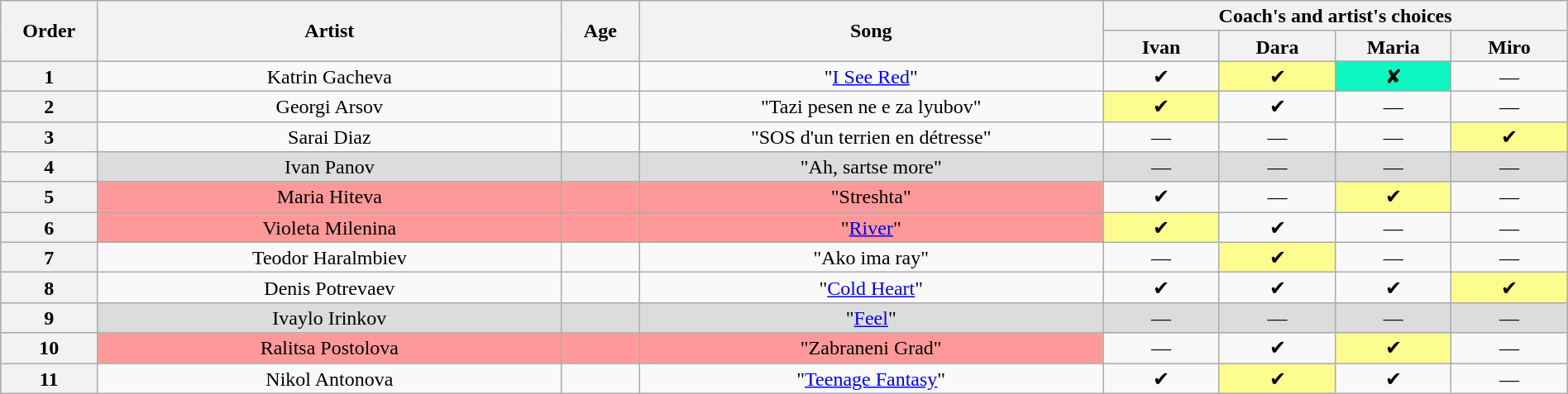<table class="wikitable" style="text-align:center; line-height:17px; width:100%">
<tr>
<th rowspan="2" scope="col" style="width:05%">Order</th>
<th rowspan="2" scope="col" style="width:24%">Artist</th>
<th rowspan="2" scope="col" style="width:04%">Age</th>
<th rowspan="2" scope="col" style="width:24%">Song</th>
<th colspan="4" scope="col" style="width:24%">Coach's and artist's choices</th>
</tr>
<tr>
<th style="width:06%">Ivan</th>
<th style="width:06%">Dara</th>
<th style="width:06%">Maria</th>
<th style="width:06%">Miro</th>
</tr>
<tr>
<th>1</th>
<td>Katrin Gacheva</td>
<td></td>
<td>"<a href='#'>I See Red</a>"</td>
<td>✔</td>
<td style="background:#fdfc8f">✔</td>
<td style="background:#0ff7c0">✘</td>
<td>—</td>
</tr>
<tr>
<th>2</th>
<td>Georgi Arsov</td>
<td></td>
<td>"Tazi pesen ne e za lyubov"</td>
<td style="background:#fdfc8f">✔</td>
<td>✔</td>
<td>—</td>
<td>—</td>
</tr>
<tr>
<th>3</th>
<td>Sarai Diaz</td>
<td></td>
<td>"SOS d'un terrien en détresse"</td>
<td>—</td>
<td>—</td>
<td>—</td>
<td style="background:#fdfc8f">✔</td>
</tr>
<tr style="background:#dcdcdc">
<th>4</th>
<td>Ivan Panov</td>
<td></td>
<td>"Ah, sartse more"</td>
<td>—</td>
<td>—</td>
<td>—</td>
<td>—</td>
</tr>
<tr>
<th>5</th>
<td style="background:#ff9999">Maria Hiteva</td>
<td style="background:#ff9999"></td>
<td style="background:#ff9999">"Streshta"</td>
<td>✔</td>
<td>—</td>
<td style="background:#fdfc8f">✔</td>
<td>—</td>
</tr>
<tr>
<th>6</th>
<td style="background:#ff9999">Violeta Milenina</td>
<td style="background:#ff9999"></td>
<td style="background:#ff9999">"<a href='#'>River</a>"</td>
<td style="background:#fdfc8f">✔</td>
<td>✔</td>
<td>—</td>
<td>—</td>
</tr>
<tr>
<th>7</th>
<td>Teodor Haralmbiev</td>
<td></td>
<td>"Ako ima ray"</td>
<td>—</td>
<td style="background:#fdfc8f">✔</td>
<td>—</td>
<td>—</td>
</tr>
<tr>
<th>8</th>
<td>Denis Potrevaev</td>
<td></td>
<td>"<a href='#'>Cold Heart</a>"</td>
<td>✔</td>
<td>✔</td>
<td>✔</td>
<td style="background:#fdfc8f">✔</td>
</tr>
<tr style="background:#dcdcdc">
<th>9</th>
<td>Ivaylo Irinkov</td>
<td></td>
<td>"<a href='#'>Feel</a>"</td>
<td>—</td>
<td>—</td>
<td>—</td>
<td>—</td>
</tr>
<tr>
<th>10</th>
<td style="background:#ff9999">Ralitsa Postolova</td>
<td style="background:#ff9999"></td>
<td style="background:#ff9999">"Zabraneni Grad"</td>
<td>—</td>
<td>✔</td>
<td style="background:#fdfc8f">✔</td>
<td>—</td>
</tr>
<tr>
<th>11</th>
<td>Nikol Antonova</td>
<td></td>
<td>"<a href='#'>Teenage Fantasy</a>"</td>
<td>✔</td>
<td style="background:#fdfc8f">✔</td>
<td>✔</td>
<td>—</td>
</tr>
</table>
